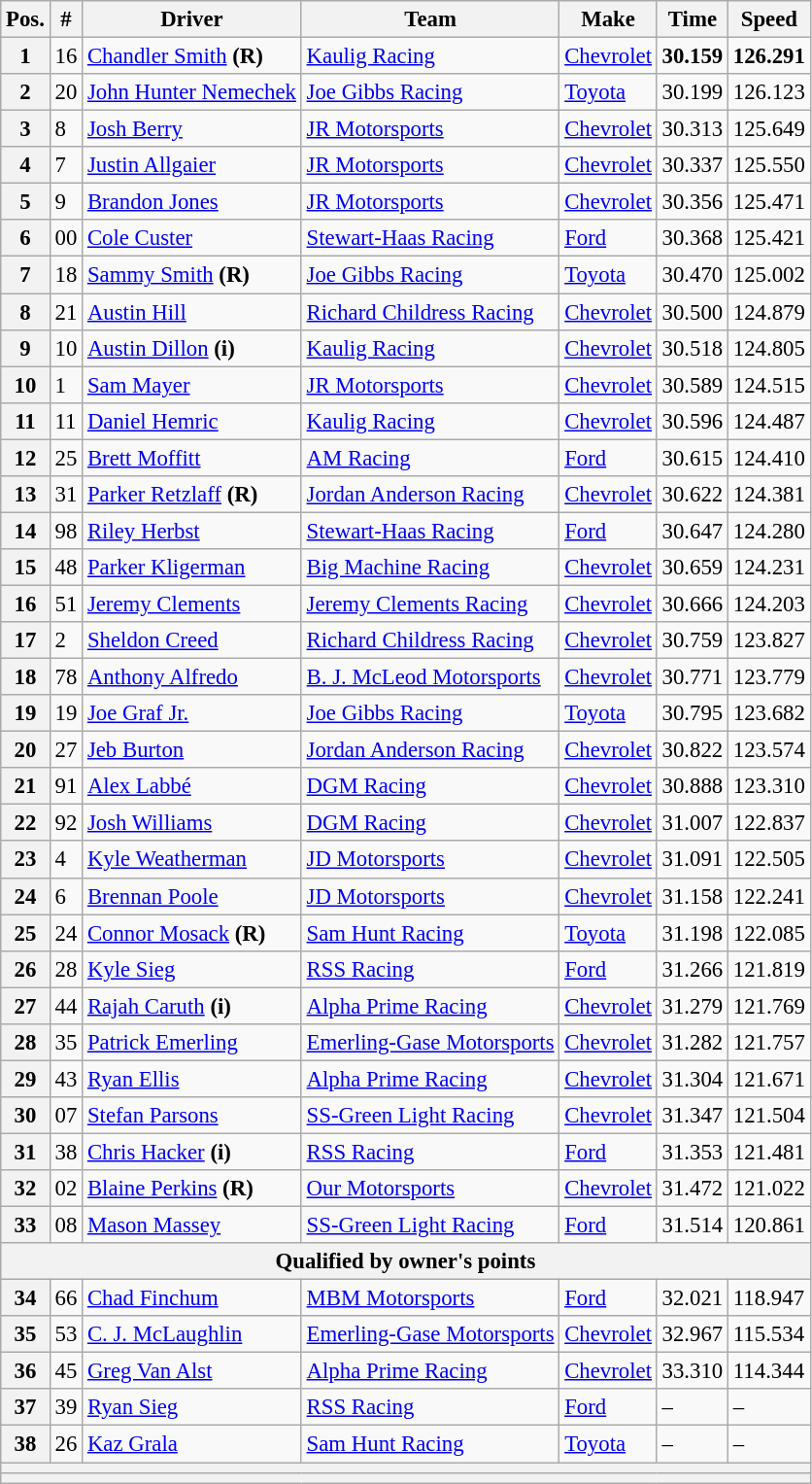<table class="wikitable" style="font-size:95%">
<tr>
<th>Pos.</th>
<th>#</th>
<th>Driver</th>
<th>Team</th>
<th>Make</th>
<th>Time</th>
<th>Speed</th>
</tr>
<tr>
<th>1</th>
<td>16</td>
<td><a href='#'>Chandler Smith</a> <strong>(R)</strong></td>
<td><a href='#'>Kaulig Racing</a></td>
<td><a href='#'>Chevrolet</a></td>
<td><strong>30.159</strong></td>
<td><strong>126.291</strong></td>
</tr>
<tr>
<th>2</th>
<td>20</td>
<td><a href='#'>John Hunter Nemechek</a></td>
<td><a href='#'>Joe Gibbs Racing</a></td>
<td><a href='#'>Toyota</a></td>
<td>30.199</td>
<td>126.123</td>
</tr>
<tr>
<th>3</th>
<td>8</td>
<td><a href='#'>Josh Berry</a></td>
<td><a href='#'>JR Motorsports</a></td>
<td><a href='#'>Chevrolet</a></td>
<td>30.313</td>
<td>125.649</td>
</tr>
<tr>
<th>4</th>
<td>7</td>
<td><a href='#'>Justin Allgaier</a></td>
<td><a href='#'>JR Motorsports</a></td>
<td><a href='#'>Chevrolet</a></td>
<td>30.337</td>
<td>125.550</td>
</tr>
<tr>
<th>5</th>
<td>9</td>
<td><a href='#'>Brandon Jones</a></td>
<td><a href='#'>JR Motorsports</a></td>
<td><a href='#'>Chevrolet</a></td>
<td>30.356</td>
<td>125.471</td>
</tr>
<tr>
<th>6</th>
<td>00</td>
<td><a href='#'>Cole Custer</a></td>
<td><a href='#'>Stewart-Haas Racing</a></td>
<td><a href='#'>Ford</a></td>
<td>30.368</td>
<td>125.421</td>
</tr>
<tr>
<th>7</th>
<td>18</td>
<td><a href='#'>Sammy Smith</a> <strong>(R)</strong></td>
<td><a href='#'>Joe Gibbs Racing</a></td>
<td><a href='#'>Toyota</a></td>
<td>30.470</td>
<td>125.002</td>
</tr>
<tr>
<th>8</th>
<td>21</td>
<td><a href='#'>Austin Hill</a></td>
<td><a href='#'>Richard Childress Racing</a></td>
<td><a href='#'>Chevrolet</a></td>
<td>30.500</td>
<td>124.879</td>
</tr>
<tr>
<th>9</th>
<td>10</td>
<td><a href='#'>Austin Dillon</a> <strong>(i)</strong></td>
<td><a href='#'>Kaulig Racing</a></td>
<td><a href='#'>Chevrolet</a></td>
<td>30.518</td>
<td>124.805</td>
</tr>
<tr>
<th>10</th>
<td>1</td>
<td><a href='#'>Sam Mayer</a></td>
<td><a href='#'>JR Motorsports</a></td>
<td><a href='#'>Chevrolet</a></td>
<td>30.589</td>
<td>124.515</td>
</tr>
<tr>
<th>11</th>
<td>11</td>
<td><a href='#'>Daniel Hemric</a></td>
<td><a href='#'>Kaulig Racing</a></td>
<td><a href='#'>Chevrolet</a></td>
<td>30.596</td>
<td>124.487</td>
</tr>
<tr>
<th>12</th>
<td>25</td>
<td><a href='#'>Brett Moffitt</a></td>
<td><a href='#'>AM Racing</a></td>
<td><a href='#'>Ford</a></td>
<td>30.615</td>
<td>124.410</td>
</tr>
<tr>
<th>13</th>
<td>31</td>
<td><a href='#'>Parker Retzlaff</a> <strong>(R)</strong></td>
<td><a href='#'>Jordan Anderson Racing</a></td>
<td><a href='#'>Chevrolet</a></td>
<td>30.622</td>
<td>124.381</td>
</tr>
<tr>
<th>14</th>
<td>98</td>
<td><a href='#'>Riley Herbst</a></td>
<td><a href='#'>Stewart-Haas Racing</a></td>
<td><a href='#'>Ford</a></td>
<td>30.647</td>
<td>124.280</td>
</tr>
<tr>
<th>15</th>
<td>48</td>
<td><a href='#'>Parker Kligerman</a></td>
<td><a href='#'>Big Machine Racing</a></td>
<td><a href='#'>Chevrolet</a></td>
<td>30.659</td>
<td>124.231</td>
</tr>
<tr>
<th>16</th>
<td>51</td>
<td><a href='#'>Jeremy Clements</a></td>
<td><a href='#'>Jeremy Clements Racing</a></td>
<td><a href='#'>Chevrolet</a></td>
<td>30.666</td>
<td>124.203</td>
</tr>
<tr>
<th>17</th>
<td>2</td>
<td><a href='#'>Sheldon Creed</a></td>
<td><a href='#'>Richard Childress Racing</a></td>
<td><a href='#'>Chevrolet</a></td>
<td>30.759</td>
<td>123.827</td>
</tr>
<tr>
<th>18</th>
<td>78</td>
<td><a href='#'>Anthony Alfredo</a></td>
<td><a href='#'>B. J. McLeod Motorsports</a></td>
<td><a href='#'>Chevrolet</a></td>
<td>30.771</td>
<td>123.779</td>
</tr>
<tr>
<th>19</th>
<td>19</td>
<td><a href='#'>Joe Graf Jr.</a></td>
<td><a href='#'>Joe Gibbs Racing</a></td>
<td><a href='#'>Toyota</a></td>
<td>30.795</td>
<td>123.682</td>
</tr>
<tr>
<th>20</th>
<td>27</td>
<td><a href='#'>Jeb Burton</a></td>
<td><a href='#'>Jordan Anderson Racing</a></td>
<td><a href='#'>Chevrolet</a></td>
<td>30.822</td>
<td>123.574</td>
</tr>
<tr>
<th>21</th>
<td>91</td>
<td><a href='#'>Alex Labbé</a></td>
<td><a href='#'>DGM Racing</a></td>
<td><a href='#'>Chevrolet</a></td>
<td>30.888</td>
<td>123.310</td>
</tr>
<tr>
<th>22</th>
<td>92</td>
<td><a href='#'>Josh Williams</a></td>
<td><a href='#'>DGM Racing</a></td>
<td><a href='#'>Chevrolet</a></td>
<td>31.007</td>
<td>122.837</td>
</tr>
<tr>
<th>23</th>
<td>4</td>
<td><a href='#'>Kyle Weatherman</a></td>
<td><a href='#'>JD Motorsports</a></td>
<td><a href='#'>Chevrolet</a></td>
<td>31.091</td>
<td>122.505</td>
</tr>
<tr>
<th>24</th>
<td>6</td>
<td><a href='#'>Brennan Poole</a></td>
<td><a href='#'>JD Motorsports</a></td>
<td><a href='#'>Chevrolet</a></td>
<td>31.158</td>
<td>122.241</td>
</tr>
<tr>
<th>25</th>
<td>24</td>
<td><a href='#'>Connor Mosack</a> <strong>(R)</strong></td>
<td><a href='#'>Sam Hunt Racing</a></td>
<td><a href='#'>Toyota</a></td>
<td>31.198</td>
<td>122.085</td>
</tr>
<tr>
<th>26</th>
<td>28</td>
<td><a href='#'>Kyle Sieg</a></td>
<td><a href='#'>RSS Racing</a></td>
<td><a href='#'>Ford</a></td>
<td>31.266</td>
<td>121.819</td>
</tr>
<tr>
<th>27</th>
<td>44</td>
<td><a href='#'>Rajah Caruth</a> <strong>(i)</strong></td>
<td><a href='#'>Alpha Prime Racing</a></td>
<td><a href='#'>Chevrolet</a></td>
<td>31.279</td>
<td>121.769</td>
</tr>
<tr>
<th>28</th>
<td>35</td>
<td><a href='#'>Patrick Emerling</a></td>
<td><a href='#'>Emerling-Gase Motorsports</a></td>
<td><a href='#'>Chevrolet</a></td>
<td>31.282</td>
<td>121.757</td>
</tr>
<tr>
<th>29</th>
<td>43</td>
<td><a href='#'>Ryan Ellis</a></td>
<td><a href='#'>Alpha Prime Racing</a></td>
<td><a href='#'>Chevrolet</a></td>
<td>31.304</td>
<td>121.671</td>
</tr>
<tr>
<th>30</th>
<td>07</td>
<td><a href='#'>Stefan Parsons</a></td>
<td><a href='#'>SS-Green Light Racing</a></td>
<td><a href='#'>Chevrolet</a></td>
<td>31.347</td>
<td>121.504</td>
</tr>
<tr>
<th>31</th>
<td>38</td>
<td><a href='#'>Chris Hacker</a> <strong>(i)</strong></td>
<td><a href='#'>RSS Racing</a></td>
<td><a href='#'>Ford</a></td>
<td>31.353</td>
<td>121.481</td>
</tr>
<tr>
<th>32</th>
<td>02</td>
<td><a href='#'>Blaine Perkins</a> <strong>(R)</strong></td>
<td><a href='#'>Our Motorsports</a></td>
<td><a href='#'>Chevrolet</a></td>
<td>31.472</td>
<td>121.022</td>
</tr>
<tr>
<th>33</th>
<td>08</td>
<td><a href='#'>Mason Massey</a></td>
<td><a href='#'>SS-Green Light Racing</a></td>
<td><a href='#'>Ford</a></td>
<td>31.514</td>
<td>120.861</td>
</tr>
<tr>
<th colspan="7">Qualified by owner's points</th>
</tr>
<tr>
<th>34</th>
<td>66</td>
<td><a href='#'>Chad Finchum</a></td>
<td><a href='#'>MBM Motorsports</a></td>
<td><a href='#'>Ford</a></td>
<td>32.021</td>
<td>118.947</td>
</tr>
<tr>
<th>35</th>
<td>53</td>
<td><a href='#'>C. J. McLaughlin</a></td>
<td><a href='#'>Emerling-Gase Motorsports</a></td>
<td><a href='#'>Chevrolet</a></td>
<td>32.967</td>
<td>115.534</td>
</tr>
<tr>
<th>36</th>
<td>45</td>
<td><a href='#'>Greg Van Alst</a></td>
<td><a href='#'>Alpha Prime Racing</a></td>
<td><a href='#'>Chevrolet</a></td>
<td>33.310</td>
<td>114.344</td>
</tr>
<tr>
<th>37</th>
<td>39</td>
<td><a href='#'>Ryan Sieg</a></td>
<td><a href='#'>RSS Racing</a></td>
<td><a href='#'>Ford</a></td>
<td>–</td>
<td>–</td>
</tr>
<tr>
<th>38</th>
<td>26</td>
<td><a href='#'>Kaz Grala</a></td>
<td><a href='#'>Sam Hunt Racing</a></td>
<td><a href='#'>Toyota</a></td>
<td>–</td>
<td>–</td>
</tr>
<tr>
<th colspan="7"></th>
</tr>
<tr>
<th colspan="7"></th>
</tr>
</table>
